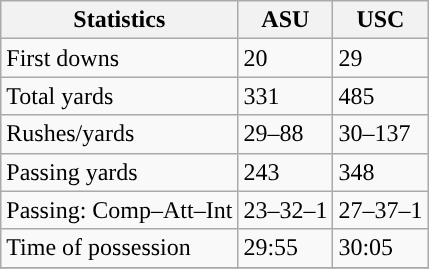<table class="wikitable" style="float: left;">
<tr>
<th>Statistics</th>
<th>ASU</th>
<th>USC</th>
</tr>
<tr>
<td>First downs</td>
<td>20</td>
<td>29</td>
</tr>
<tr>
<td>Total yards</td>
<td>331</td>
<td>485</td>
</tr>
<tr>
<td>Rushes/yards</td>
<td>29–88</td>
<td>30–137</td>
</tr>
<tr>
<td>Passing yards</td>
<td>243</td>
<td>348</td>
</tr>
<tr>
<td>Passing: Comp–Att–Int</td>
<td>23–32–1</td>
<td>27–37–1</td>
</tr>
<tr>
<td>Time of possession</td>
<td>29:55</td>
<td>30:05</td>
</tr>
<tr>
</tr>
</table>
